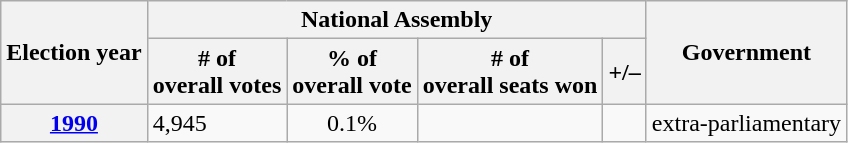<table class=wikitable>
<tr>
<th rowspan=2>Election year</th>
<th colspan=4>National Assembly</th>
<th rowspan=2>Government</th>
</tr>
<tr>
<th># of<br>overall votes</th>
<th>% of<br>overall vote</th>
<th># of<br>overall seats won</th>
<th>+/–</th>
</tr>
<tr>
<th><a href='#'>1990</a></th>
<td>4,945</td>
<td style="text-align:center;">0.1%</td>
<td></td>
<td></td>
<td>extra-parliamentary</td>
</tr>
</table>
